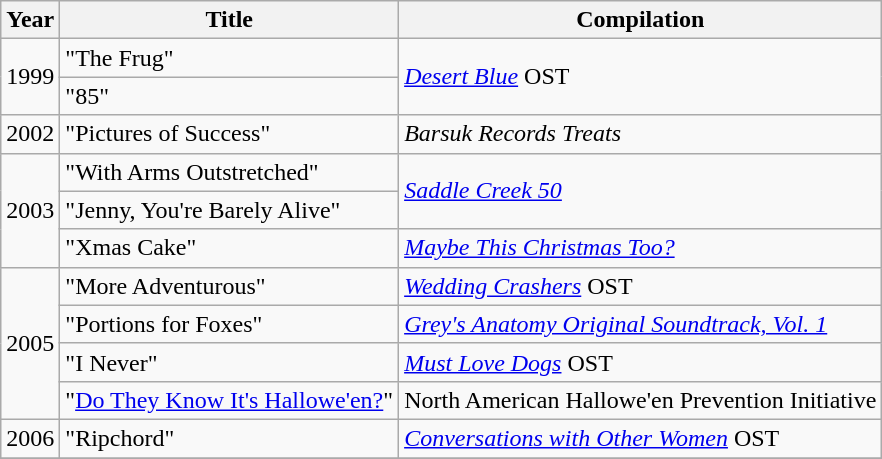<table class="wikitable">
<tr width="60%">
<th align="left" valign="top">Year</th>
<th align="left" valign="top">Title</th>
<th align="left" valign="top">Compilation</th>
</tr>
<tr>
<td align="left" rowspan="2">1999</td>
<td align="left" valign="top">"The Frug"</td>
<td align="left" rowspan="2"><em><a href='#'>Desert Blue</a></em> OST</td>
</tr>
<tr>
<td align="left" valign="top">"85"</td>
</tr>
<tr>
<td align="left" rowspan="1">2002</td>
<td align="left" valign="top">"Pictures of Success"</td>
<td align="left" valign="top"><em>Barsuk Records Treats</em></td>
</tr>
<tr>
<td align="left" rowspan="3">2003</td>
<td align="left" valign="top">"With Arms Outstretched"</td>
<td align="left" rowspan="2"><em><a href='#'>Saddle Creek 50</a></em></td>
</tr>
<tr>
<td align="left" valign="top">"Jenny, You're Barely Alive"</td>
</tr>
<tr>
<td align="left" valign="top">"Xmas Cake"</td>
<td align="left" valign="top"><em><a href='#'>Maybe This Christmas Too?</a></em></td>
</tr>
<tr>
<td align="left" rowspan="4">2005</td>
<td align="left" valign="top">"More Adventurous"</td>
<td align="left" valign="top"><em><a href='#'>Wedding Crashers</a></em> OST</td>
</tr>
<tr>
<td align="left" valign="top">"Portions for Foxes"</td>
<td align="left" valign="top"><em><a href='#'>Grey's Anatomy Original Soundtrack, Vol. 1</a></em></td>
</tr>
<tr>
<td align="left" valign="top">"I Never"</td>
<td align="left" valign="top"><em><a href='#'>Must Love Dogs</a></em> OST</td>
</tr>
<tr>
<td align="left" valign="top">"<a href='#'>Do They Know It's Hallowe'en?</a>"</td>
<td align="left" valign="top">North American Hallowe'en Prevention Initiative</td>
</tr>
<tr>
<td align="left" rowspan="1">2006</td>
<td align="left" valign="top">"Ripchord"</td>
<td align="left" valign="top"><em><a href='#'>Conversations with Other Women</a></em> OST</td>
</tr>
<tr>
</tr>
</table>
